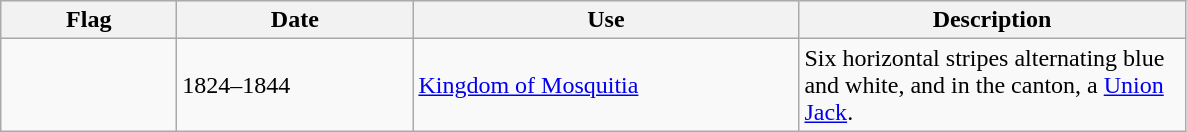<table class="wikitable">
<tr style="background:#efefef;">
<th style="width:110px;">Flag</th>
<th style="width:150px;">Date</th>
<th style="width:250px;">Use</th>
<th style="width:250px;">Description</th>
</tr>
<tr>
<td></td>
<td>1824–1844</td>
<td><a href='#'>Kingdom of Mosquitia</a></td>
<td>Six horizontal stripes alternating blue and white, and in the canton, a <a href='#'>Union Jack</a>.</td>
</tr>
</table>
